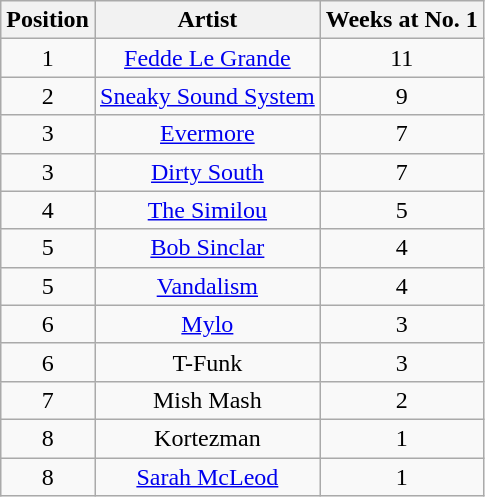<table class="wikitable">
<tr>
<th style="text-align: center;">Position</th>
<th style="text-align: center;">Artist</th>
<th style="text-align: center;">Weeks at No. 1</th>
</tr>
<tr>
<td style="text-align: center;">1</td>
<td style="text-align: center;"><a href='#'>Fedde Le Grande</a></td>
<td style="text-align: center;">11</td>
</tr>
<tr>
<td style="text-align: center;">2</td>
<td style="text-align: center;"><a href='#'>Sneaky Sound System</a></td>
<td style="text-align: center;">9</td>
</tr>
<tr>
<td style="text-align: center;">3</td>
<td style="text-align: center;"><a href='#'>Evermore</a></td>
<td style="text-align: center;">7</td>
</tr>
<tr>
<td style="text-align: center;">3</td>
<td style="text-align: center;"><a href='#'>Dirty South</a></td>
<td style="text-align: center;">7</td>
</tr>
<tr>
<td style="text-align: center;">4</td>
<td style="text-align: center;"><a href='#'>The Similou</a></td>
<td style="text-align: center;">5</td>
</tr>
<tr>
<td style="text-align: center;">5</td>
<td style="text-align: center;"><a href='#'>Bob Sinclar</a></td>
<td style="text-align: center;">4</td>
</tr>
<tr>
<td style="text-align: center;">5</td>
<td style="text-align: center;"><a href='#'>Vandalism</a></td>
<td style="text-align: center;">4</td>
</tr>
<tr>
<td style="text-align: center;">6</td>
<td style="text-align: center;"><a href='#'>Mylo</a></td>
<td style="text-align: center;">3</td>
</tr>
<tr>
<td style="text-align: center;">6</td>
<td style="text-align: center;">T-Funk</td>
<td style="text-align: center;">3</td>
</tr>
<tr>
<td style="text-align: center;">7</td>
<td style="text-align: center;">Mish Mash</td>
<td style="text-align: center;">2</td>
</tr>
<tr>
<td style="text-align: center;">8</td>
<td style="text-align: center;">Kortezman</td>
<td style="text-align: center;">1</td>
</tr>
<tr>
<td style="text-align: center;">8</td>
<td style="text-align: center;"><a href='#'>Sarah McLeod</a></td>
<td style="text-align: center;">1</td>
</tr>
</table>
